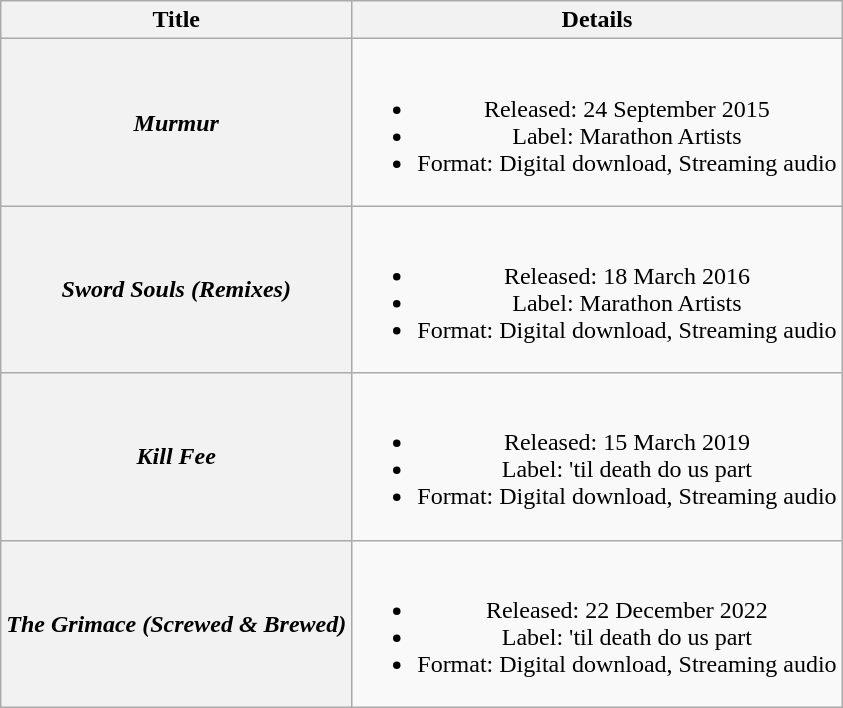<table class="wikitable plainrowheaders" style="text-align:center;">
<tr>
<th>Title</th>
<th>Details</th>
</tr>
<tr>
<th scope="row"><em>Murmur</em></th>
<td><br><ul><li>Released: 24 September 2015</li><li>Label: Marathon Artists</li><li>Format: Digital download, Streaming audio</li></ul></td>
</tr>
<tr>
<th scope="row"><em>Sword Souls (Remixes)</em></th>
<td><br><ul><li>Released: 18 March 2016</li><li>Label: Marathon Artists</li><li>Format: Digital download, Streaming audio</li></ul></td>
</tr>
<tr>
<th scope="row"><em>Kill Fee</em></th>
<td><br><ul><li>Released: 15 March 2019</li><li>Label: 'til death do us part</li><li>Format: Digital download, Streaming audio</li></ul></td>
</tr>
<tr>
<th scope="row"><em>The Grimace (Screwed & Brewed)</em></th>
<td><br><ul><li>Released: 22 December 2022</li><li>Label: 'til death do us part</li><li>Format: Digital download, Streaming audio</li></ul></td>
</tr>
</table>
